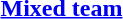<table>
<tr>
<th rowspan=2><a href='#'>Mixed team</a></th>
<td rowspan=2></td>
<td rowspan=2></td>
<td></td>
</tr>
<tr>
<td></td>
</tr>
</table>
